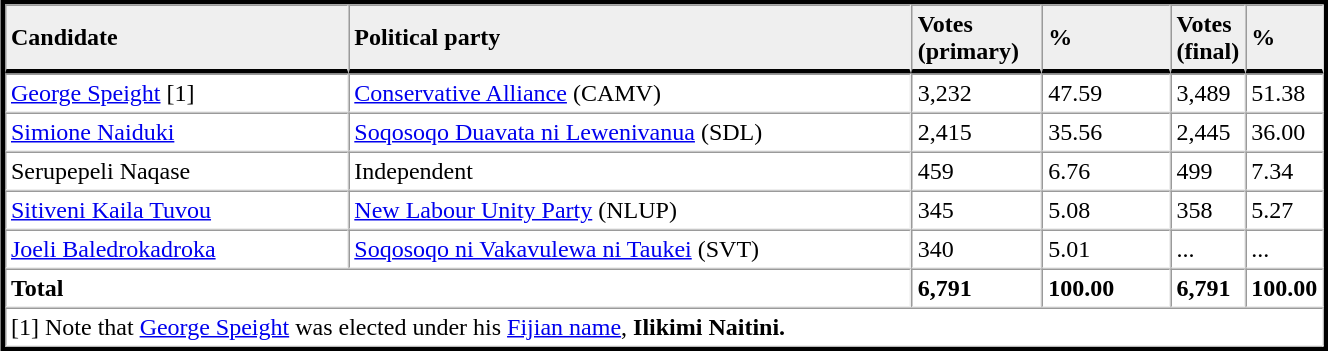<table table width="70%" border="1" align="center" cellpadding=3 cellspacing=0 style="margin:5px; border:3px solid;">
<tr>
<td td width="27%" style="border-bottom:3px solid; background:#efefef;"><strong>Candidate</strong></td>
<td td width="45%" style="border-bottom:3px solid; background:#efefef;"><strong>Political party</strong></td>
<td td width="10%" style="border-bottom:3px solid; background:#efefef;"><strong>Votes<br>(primary)</strong></td>
<td td width="10%" style="border-bottom:3px solid; background:#efefef;"><strong>%</strong></td>
<td td width="4%" style="border-bottom:3px solid; background:#efefef;"><strong>Votes<br>(final)</strong></td>
<td td width="4%" style="border-bottom:3px solid; background:#efefef;"><strong>%</strong></td>
</tr>
<tr>
<td><a href='#'>George Speight</a> [1]</td>
<td><a href='#'>Conservative Alliance</a> (CAMV)</td>
<td>3,232</td>
<td>47.59</td>
<td>3,489</td>
<td>51.38</td>
</tr>
<tr>
<td><a href='#'>Simione Naiduki</a></td>
<td><a href='#'>Soqosoqo Duavata ni Lewenivanua</a> (SDL)</td>
<td>2,415</td>
<td>35.56</td>
<td>2,445</td>
<td>36.00</td>
</tr>
<tr>
<td>Serupepeli Naqase</td>
<td>Independent</td>
<td>459</td>
<td>6.76</td>
<td>499</td>
<td>7.34</td>
</tr>
<tr>
<td><a href='#'>Sitiveni Kaila Tuvou</a></td>
<td><a href='#'>New Labour Unity Party</a> (NLUP)</td>
<td>345</td>
<td>5.08</td>
<td>358</td>
<td>5.27</td>
</tr>
<tr>
<td><a href='#'>Joeli Baledrokadroka</a></td>
<td><a href='#'>Soqosoqo ni Vakavulewa ni Taukei</a> (SVT)</td>
<td>340</td>
<td>5.01</td>
<td>...</td>
<td>...</td>
</tr>
<tr>
<td colspan=2><strong>Total</strong></td>
<td><strong>6,791</strong></td>
<td><strong>100.00</strong></td>
<td><strong>6,791</strong></td>
<td><strong>100.00</strong></td>
</tr>
<tr>
<td colspan=6>[1] Note that <a href='#'>George Speight</a> was elected under his <a href='#'>Fijian name</a>, <strong>Ilikimi Naitini.</strong></td>
</tr>
<tr>
</tr>
</table>
